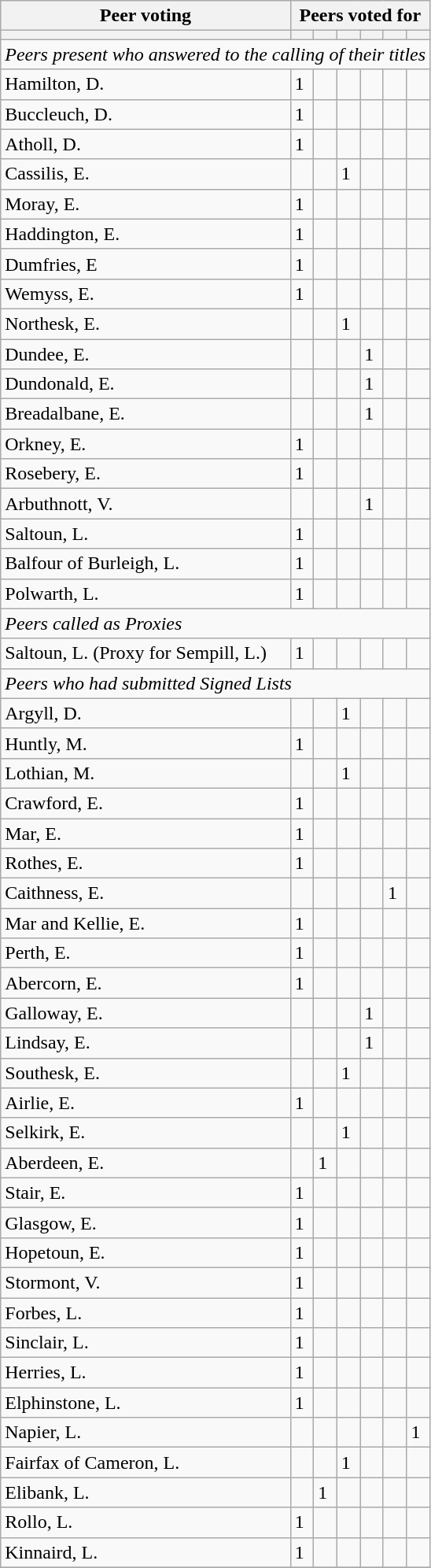<table class="wikitable">
<tr>
<th>Peer voting</th>
<th colspan=29>Peers voted for</th>
</tr>
<tr>
<th></th>
<th></th>
<th></th>
<th></th>
<th></th>
<th></th>
<th></th>
</tr>
<tr>
<td colspan=30><em>Peers present who answered to the calling of their titles</em></td>
</tr>
<tr>
<td>Hamilton, D.</td>
<td>1</td>
<td></td>
<td></td>
<td></td>
<td></td>
<td></td>
</tr>
<tr>
<td>Buccleuch, D.</td>
<td>1</td>
<td></td>
<td></td>
<td></td>
<td></td>
<td></td>
</tr>
<tr>
<td>Atholl, D.</td>
<td>1</td>
<td></td>
<td></td>
<td></td>
<td></td>
<td></td>
</tr>
<tr>
<td>Cassilis, E.</td>
<td></td>
<td></td>
<td>1</td>
<td></td>
<td></td>
<td></td>
</tr>
<tr>
<td>Moray, E.</td>
<td>1</td>
<td></td>
<td></td>
<td></td>
<td></td>
<td></td>
</tr>
<tr>
<td>Haddington, E.</td>
<td>1</td>
<td></td>
<td></td>
<td></td>
<td></td>
<td></td>
</tr>
<tr>
<td>Dumfries, E</td>
<td>1</td>
<td></td>
<td></td>
<td></td>
<td></td>
<td></td>
</tr>
<tr>
<td>Wemyss, E.</td>
<td>1</td>
<td></td>
<td></td>
<td></td>
<td></td>
<td></td>
</tr>
<tr>
<td>Northesk, E.</td>
<td></td>
<td></td>
<td>1</td>
<td></td>
<td></td>
<td></td>
</tr>
<tr>
<td>Dundee, E.</td>
<td></td>
<td></td>
<td></td>
<td>1</td>
<td></td>
<td></td>
</tr>
<tr>
<td>Dundonald, E.</td>
<td></td>
<td></td>
<td></td>
<td>1</td>
<td></td>
<td></td>
</tr>
<tr>
<td>Breadalbane, E.</td>
<td></td>
<td></td>
<td></td>
<td>1</td>
<td></td>
<td></td>
</tr>
<tr>
<td>Orkney, E.</td>
<td>1</td>
<td></td>
<td></td>
<td></td>
<td></td>
<td></td>
</tr>
<tr>
<td>Rosebery, E.</td>
<td>1</td>
<td></td>
<td></td>
<td></td>
<td></td>
<td></td>
</tr>
<tr>
<td>Arbuthnott, V.</td>
<td></td>
<td></td>
<td></td>
<td>1</td>
<td></td>
<td></td>
</tr>
<tr>
<td>Saltoun, L.</td>
<td>1</td>
<td></td>
<td></td>
<td></td>
<td></td>
<td></td>
</tr>
<tr>
<td>Balfour of Burleigh, L.</td>
<td>1</td>
<td></td>
<td></td>
<td></td>
<td></td>
<td></td>
</tr>
<tr>
<td>Polwarth, L.</td>
<td>1</td>
<td></td>
<td></td>
<td></td>
<td></td>
<td></td>
</tr>
<tr>
<td colspan=30><em>Peers called as Proxies</em></td>
</tr>
<tr>
<td>Saltoun, L. (Proxy for Sempill, L.)</td>
<td>1</td>
<td></td>
<td></td>
<td></td>
<td></td>
<td></td>
</tr>
<tr>
<td colspan=30><em>Peers who had submitted Signed Lists</em></td>
</tr>
<tr>
<td>Argyll, D.</td>
<td></td>
<td></td>
<td>1</td>
<td></td>
<td></td>
<td></td>
</tr>
<tr>
<td>Huntly, M.</td>
<td>1</td>
<td></td>
<td></td>
<td></td>
<td></td>
<td></td>
</tr>
<tr>
<td>Lothian, M.</td>
<td></td>
<td></td>
<td>1</td>
<td></td>
<td></td>
<td></td>
</tr>
<tr>
<td>Crawford, E.</td>
<td>1</td>
<td></td>
<td></td>
<td></td>
<td></td>
<td></td>
</tr>
<tr>
<td>Mar, E.</td>
<td>1</td>
<td></td>
<td></td>
<td></td>
<td></td>
<td></td>
</tr>
<tr>
<td>Rothes, E.</td>
<td>1</td>
<td></td>
<td></td>
<td></td>
<td></td>
<td></td>
</tr>
<tr>
<td>Caithness, E.</td>
<td></td>
<td></td>
<td></td>
<td></td>
<td>1</td>
<td></td>
</tr>
<tr>
<td>Mar and Kellie, E.</td>
<td>1</td>
<td></td>
<td></td>
<td></td>
<td></td>
<td></td>
</tr>
<tr>
<td>Perth, E.</td>
<td>1</td>
<td></td>
<td></td>
<td></td>
<td></td>
<td></td>
</tr>
<tr>
<td>Abercorn, E.</td>
<td>1</td>
<td></td>
<td></td>
<td></td>
<td></td>
<td></td>
</tr>
<tr>
<td>Galloway, E.</td>
<td></td>
<td></td>
<td></td>
<td>1</td>
<td></td>
<td></td>
</tr>
<tr>
<td>Lindsay, E.</td>
<td></td>
<td></td>
<td></td>
<td>1</td>
<td></td>
<td></td>
</tr>
<tr>
<td>Southesk, E.</td>
<td></td>
<td></td>
<td>1</td>
<td></td>
<td></td>
<td></td>
</tr>
<tr>
<td>Airlie, E.</td>
<td>1</td>
<td></td>
<td></td>
<td></td>
<td></td>
<td></td>
</tr>
<tr>
<td>Selkirk, E.</td>
<td></td>
<td></td>
<td>1</td>
<td></td>
<td></td>
<td></td>
</tr>
<tr>
<td>Aberdeen, E.</td>
<td></td>
<td>1</td>
<td></td>
<td></td>
<td></td>
<td></td>
</tr>
<tr>
<td>Stair, E.</td>
<td>1</td>
<td></td>
<td></td>
<td></td>
<td></td>
<td></td>
</tr>
<tr>
<td>Glasgow, E.</td>
<td>1</td>
<td></td>
<td></td>
<td></td>
<td></td>
<td></td>
</tr>
<tr>
<td>Hopetoun, E.</td>
<td>1</td>
<td></td>
<td></td>
<td></td>
<td></td>
<td></td>
</tr>
<tr>
<td>Stormont, V.</td>
<td>1</td>
<td></td>
<td></td>
<td></td>
<td></td>
<td></td>
</tr>
<tr>
<td>Forbes, L.</td>
<td>1</td>
<td></td>
<td></td>
<td></td>
<td></td>
<td></td>
</tr>
<tr>
<td>Sinclair, L.</td>
<td>1</td>
<td></td>
<td></td>
<td></td>
<td></td>
<td></td>
</tr>
<tr>
<td>Herries, L.</td>
<td>1</td>
<td></td>
<td></td>
<td></td>
<td></td>
<td></td>
</tr>
<tr>
<td>Elphinstone, L.</td>
<td>1</td>
<td></td>
<td></td>
<td></td>
<td></td>
<td></td>
</tr>
<tr>
<td>Napier, L.</td>
<td></td>
<td></td>
<td></td>
<td></td>
<td></td>
<td>1</td>
</tr>
<tr>
<td>Fairfax of Cameron, L.</td>
<td></td>
<td></td>
<td>1</td>
<td></td>
<td></td>
<td></td>
</tr>
<tr>
<td>Elibank, L.</td>
<td></td>
<td>1</td>
<td></td>
<td></td>
<td></td>
<td></td>
</tr>
<tr>
<td>Rollo, L.</td>
<td>1</td>
<td></td>
<td></td>
<td></td>
<td></td>
<td></td>
</tr>
<tr>
<td>Kinnaird, L.</td>
<td>1</td>
<td></td>
<td></td>
<td></td>
<td></td>
<td></td>
</tr>
<tr>
</tr>
</table>
